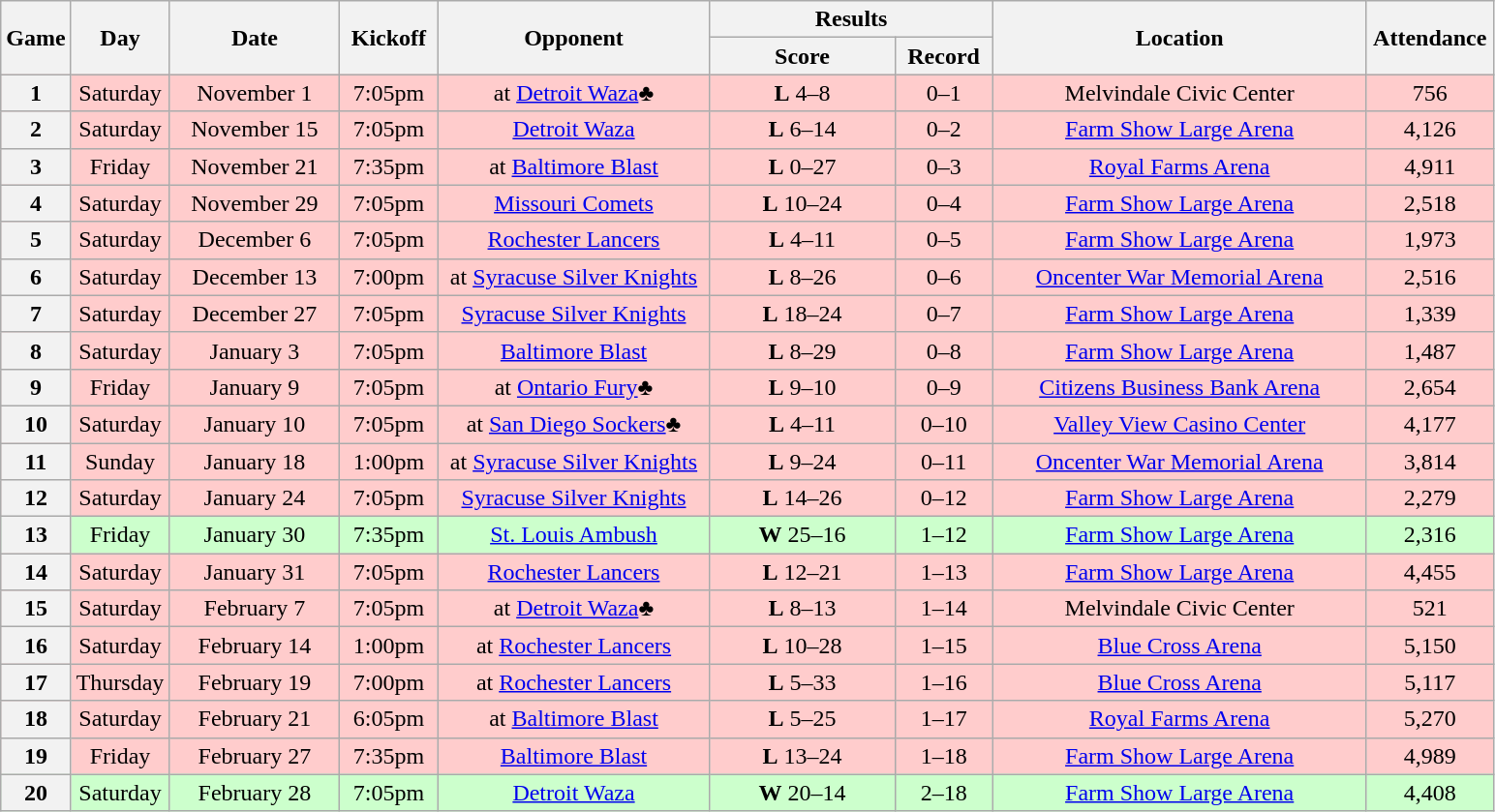<table class="wikitable">
<tr>
<th rowspan="2" width="40">Game</th>
<th rowspan="2" width="60">Day</th>
<th rowspan="2" width="110">Date</th>
<th rowspan="2" width="60">Kickoff</th>
<th rowspan="2" width="180">Opponent</th>
<th colspan="2" width="180">Results</th>
<th rowspan="2" width="250">Location</th>
<th rowspan="2" width="80">Attendance</th>
</tr>
<tr>
<th width="120">Score</th>
<th width="60">Record</th>
</tr>
<tr align="center" bgcolor="#FFCCCC">
<th>1</th>
<td>Saturday</td>
<td>November 1</td>
<td>7:05pm</td>
<td>at <a href='#'>Detroit Waza</a>♣</td>
<td><strong>L</strong> 4–8</td>
<td>0–1</td>
<td>Melvindale Civic Center</td>
<td>756</td>
</tr>
<tr align="center" bgcolor="#FFCCCC">
<th>2</th>
<td>Saturday</td>
<td>November 15</td>
<td>7:05pm</td>
<td><a href='#'>Detroit Waza</a></td>
<td><strong>L</strong> 6–14</td>
<td>0–2</td>
<td><a href='#'>Farm Show Large Arena</a></td>
<td>4,126</td>
</tr>
<tr align="center" bgcolor="#FFCCCC">
<th>3</th>
<td>Friday</td>
<td>November 21</td>
<td>7:35pm</td>
<td>at <a href='#'>Baltimore Blast</a></td>
<td><strong>L</strong> 0–27</td>
<td>0–3</td>
<td><a href='#'>Royal Farms Arena</a></td>
<td>4,911</td>
</tr>
<tr align="center" bgcolor="#FFCCCC">
<th>4</th>
<td>Saturday</td>
<td>November 29</td>
<td>7:05pm</td>
<td><a href='#'>Missouri Comets</a></td>
<td><strong>L</strong> 10–24</td>
<td>0–4</td>
<td><a href='#'>Farm Show Large Arena</a></td>
<td>2,518</td>
</tr>
<tr align="center" bgcolor="#FFCCCC">
<th>5</th>
<td>Saturday</td>
<td>December 6</td>
<td>7:05pm</td>
<td><a href='#'>Rochester Lancers</a></td>
<td><strong>L</strong> 4–11</td>
<td>0–5</td>
<td><a href='#'>Farm Show Large Arena</a></td>
<td>1,973</td>
</tr>
<tr align="center" bgcolor="#FFCCCC">
<th>6</th>
<td>Saturday</td>
<td>December 13</td>
<td>7:00pm</td>
<td>at <a href='#'>Syracuse Silver Knights</a></td>
<td><strong>L</strong> 8–26</td>
<td>0–6</td>
<td><a href='#'>Oncenter War Memorial Arena</a></td>
<td>2,516</td>
</tr>
<tr align="center" bgcolor="#FFCCCC">
<th>7</th>
<td>Saturday</td>
<td>December 27</td>
<td>7:05pm</td>
<td><a href='#'>Syracuse Silver Knights</a></td>
<td><strong>L</strong> 18–24</td>
<td>0–7</td>
<td><a href='#'>Farm Show Large Arena</a></td>
<td>1,339</td>
</tr>
<tr align="center" bgcolor="#FFCCCC">
<th>8</th>
<td>Saturday</td>
<td>January 3</td>
<td>7:05pm</td>
<td><a href='#'>Baltimore Blast</a></td>
<td><strong>L</strong> 8–29</td>
<td>0–8</td>
<td><a href='#'>Farm Show Large Arena</a></td>
<td>1,487</td>
</tr>
<tr align="center" bgcolor="#FFCCCC">
<th>9</th>
<td>Friday</td>
<td>January 9</td>
<td>7:05pm</td>
<td>at <a href='#'>Ontario Fury</a>♣</td>
<td><strong>L</strong> 9–10</td>
<td>0–9</td>
<td><a href='#'>Citizens Business Bank Arena</a></td>
<td>2,654</td>
</tr>
<tr align="center" bgcolor="#FFCCCC">
<th>10</th>
<td>Saturday</td>
<td>January 10</td>
<td>7:05pm</td>
<td>at <a href='#'>San Diego Sockers</a>♣</td>
<td><strong>L</strong> 4–11</td>
<td>0–10</td>
<td><a href='#'>Valley View Casino Center</a></td>
<td>4,177</td>
</tr>
<tr align="center" bgcolor="#FFCCCC">
<th>11</th>
<td>Sunday</td>
<td>January 18</td>
<td>1:00pm</td>
<td>at <a href='#'>Syracuse Silver Knights</a></td>
<td><strong>L</strong> 9–24</td>
<td>0–11</td>
<td><a href='#'>Oncenter War Memorial Arena</a></td>
<td>3,814</td>
</tr>
<tr align="center" bgcolor="#FFCCCC">
<th>12</th>
<td>Saturday</td>
<td>January 24</td>
<td>7:05pm</td>
<td><a href='#'>Syracuse Silver Knights</a></td>
<td><strong>L</strong> 14–26</td>
<td>0–12</td>
<td><a href='#'>Farm Show Large Arena</a></td>
<td>2,279</td>
</tr>
<tr align="center" bgcolor="#CCFFCC">
<th>13</th>
<td>Friday</td>
<td>January 30</td>
<td>7:35pm</td>
<td><a href='#'>St. Louis Ambush</a></td>
<td><strong>W</strong> 25–16</td>
<td>1–12</td>
<td><a href='#'>Farm Show Large Arena</a></td>
<td>2,316</td>
</tr>
<tr align="center" bgcolor="#FFCCCC">
<th>14</th>
<td>Saturday</td>
<td>January 31</td>
<td>7:05pm</td>
<td><a href='#'>Rochester Lancers</a></td>
<td><strong>L</strong> 12–21</td>
<td>1–13</td>
<td><a href='#'>Farm Show Large Arena</a></td>
<td>4,455</td>
</tr>
<tr align="center" bgcolor="#FFCCCC">
<th>15</th>
<td>Saturday</td>
<td>February 7</td>
<td>7:05pm</td>
<td>at <a href='#'>Detroit Waza</a>♣</td>
<td><strong>L</strong> 8–13</td>
<td>1–14</td>
<td>Melvindale Civic Center</td>
<td>521</td>
</tr>
<tr align="center" bgcolor="#FFCCCC">
<th>16</th>
<td>Saturday</td>
<td>February 14</td>
<td>1:00pm</td>
<td>at <a href='#'>Rochester Lancers</a></td>
<td><strong>L</strong> 10–28</td>
<td>1–15</td>
<td><a href='#'>Blue Cross Arena</a></td>
<td>5,150</td>
</tr>
<tr align="center" bgcolor="#FFCCCC">
<th>17</th>
<td>Thursday</td>
<td>February 19</td>
<td>7:00pm</td>
<td>at <a href='#'>Rochester Lancers</a></td>
<td><strong>L</strong> 5–33</td>
<td>1–16</td>
<td><a href='#'>Blue Cross Arena</a></td>
<td>5,117</td>
</tr>
<tr align="center" bgcolor="#FFCCCC">
<th>18</th>
<td>Saturday</td>
<td>February 21</td>
<td>6:05pm</td>
<td>at <a href='#'>Baltimore Blast</a></td>
<td><strong>L</strong> 5–25</td>
<td>1–17</td>
<td><a href='#'>Royal Farms Arena</a></td>
<td>5,270</td>
</tr>
<tr align="center" bgcolor="#FFCCCC">
<th>19</th>
<td>Friday</td>
<td>February 27</td>
<td>7:35pm</td>
<td><a href='#'>Baltimore Blast</a></td>
<td><strong>L</strong> 13–24</td>
<td>1–18</td>
<td><a href='#'>Farm Show Large Arena</a></td>
<td>4,989</td>
</tr>
<tr align="center" bgcolor="#CCFFCC">
<th>20</th>
<td>Saturday</td>
<td>February 28</td>
<td>7:05pm</td>
<td><a href='#'>Detroit Waza</a></td>
<td><strong>W</strong> 20–14</td>
<td>2–18</td>
<td><a href='#'>Farm Show Large Arena</a></td>
<td>4,408</td>
</tr>
</table>
